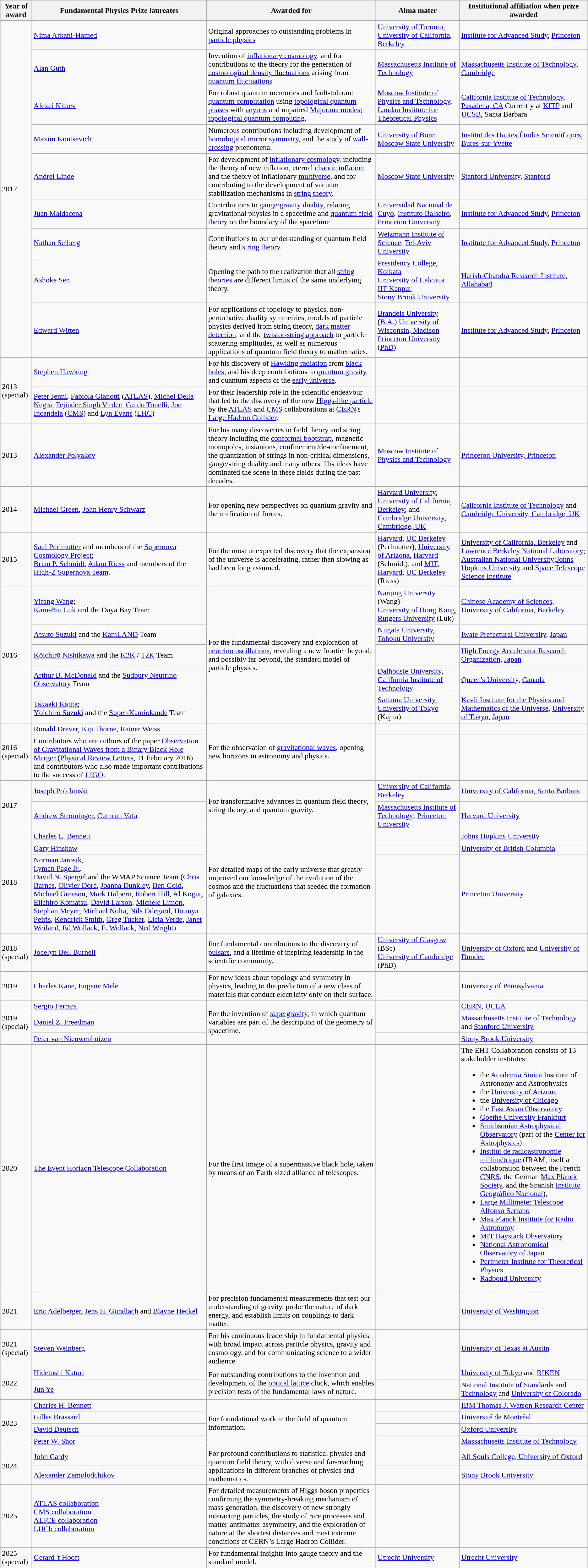<table class="wikitable sortable">
<tr>
<th>Year of award</th>
<th>Fundamental Physics Prize laureates</th>
<th>Awarded for</th>
<th>Alma mater</th>
<th>Institutional affiliation when prize awarded</th>
</tr>
<tr>
<td rowspan=9>2012</td>
<td><a href='#'>Nima Arkani-Hamed</a></td>
<td>Original approaches to outstanding problems in <a href='#'>particle physics</a></td>
<td><a href='#'>University of Toronto</a>, <br> <a href='#'>University of California, Berkeley</a></td>
<td><a href='#'>Institute for Advanced Study</a>, <a href='#'>Princeton</a></td>
</tr>
<tr>
<td><a href='#'>Alan Guth</a></td>
<td>Invention of <a href='#'>inflationary cosmology</a>, and for contributions to the theory for the generation of <a href='#'>cosmological density fluctuations</a> arising from <a href='#'>quantum fluctuations</a></td>
<td><a href='#'>Massachusetts Institute of Technology</a></td>
<td><a href='#'>Massachusetts Institute of Technology</a>, <a href='#'>Cambridge</a></td>
</tr>
<tr>
<td><a href='#'>Alexei Kitaev</a></td>
<td>For robust quantum memories and fault-tolerant <a href='#'>quantum computation</a> using <a href='#'>topological quantum phases</a> with <a href='#'>anyons</a> and unpaired <a href='#'>Majorana modes</a>; <a href='#'>topological quantum computing</a>.</td>
<td><a href='#'>Moscow Institute of Physics and Technology</a>, <a href='#'>Landau Institute for Theoretical Physics</a></td>
<td><a href='#'>California Institute of Technology</a>, <a href='#'>Pasadena, CA</a> Currently at <a href='#'>KITP</a> and <a href='#'>UCSB</a>, Santa Barbara</td>
</tr>
<tr>
<td><a href='#'>Maxim Kontsevich</a></td>
<td>Numerous contributions including development of <a href='#'>homological mirror symmetry</a>, and the study of <a href='#'>wall-crossing</a> phenomena.</td>
<td><a href='#'>University of Bonn</a><br><a href='#'>Moscow State University</a></td>
<td><a href='#'>Institut des Hautes Études Scientifiques</a>, <a href='#'>Bures-sur-Yvette</a></td>
</tr>
<tr>
<td><a href='#'>Andrei Linde</a></td>
<td>For development of <a href='#'>inflationary cosmology</a>, including the theory of new inflation, eternal <a href='#'>chaotic inflation</a> and the theory of inflationary <a href='#'>multiverse</a>, and for contributing to the development of vacuum stabilization mechanisms in <a href='#'>string theory</a>.</td>
<td><a href='#'>Moscow State University</a></td>
<td><a href='#'>Stanford University</a>, <a href='#'>Stanford</a></td>
</tr>
<tr>
<td><a href='#'>Juan Maldacena</a></td>
<td>Contributions to <a href='#'>gauge/gravity duality</a>, relating gravitational physics in a spacetime and <a href='#'>quantum field theory</a> on the boundary of the spacetime</td>
<td><a href='#'>Universidad Nacional de Cuyo</a>, <a href='#'>Instituto Balseiro</a>, <a href='#'>Princeton University</a></td>
<td><a href='#'>Institute for Advanced Study</a>, <a href='#'>Princeton</a></td>
</tr>
<tr>
<td><a href='#'>Nathan Seiberg</a></td>
<td>Contributions to our understanding of quantum field theory and <a href='#'>string theory</a>.</td>
<td><a href='#'>Weizmann Institute of Science</a>, <a href='#'>Tel-Aviv University</a></td>
<td><a href='#'>Institute for Advanced Study</a>, <a href='#'>Princeton</a></td>
</tr>
<tr>
<td><a href='#'>Ashoke Sen</a></td>
<td>Opening the path to the realization that all <a href='#'>string theories</a> are different limits of the same underlying theory.</td>
<td><a href='#'>Presidency College, Kolkata</a><br><a href='#'>University of Calcutta</a><br><a href='#'>IIT Kanpur</a><br><a href='#'>Stony Brook University</a></td>
<td><a href='#'>Harish-Chandra Research Institute</a>, <a href='#'>Allahabad</a></td>
</tr>
<tr>
<td><a href='#'>Edward Witten</a></td>
<td>For applications of topology to physics, non-perturbative duality symmetries, models of particle physics derived from string theory, <a href='#'>dark matter detection</a>, and the <a href='#'>twistor-string approach</a> to particle scattering amplitudes, as well as numerous applications of quantum field theory to mathematics.</td>
<td><a href='#'>Brandeis University</a> (<a href='#'>B.A.</a>) <a href='#'>University of Wisconsin, Madison</a> <br> <a href='#'>Princeton University</a> (<a href='#'>PhD</a>)</td>
<td><a href='#'>Institute for Advanced Study</a>, <a href='#'>Princeton</a></td>
</tr>
<tr>
<td rowspan=2>2013 (special)</td>
<td><a href='#'>Stephen Hawking</a></td>
<td>For his discovery of <a href='#'>Hawking radiation</a> from <a href='#'>black holes</a>, and his deep contributions to <a href='#'>quantum gravity</a> and quantum aspects of the <a href='#'>early universe</a>.</td>
<td></td>
<td></td>
</tr>
<tr>
<td><a href='#'>Peter Jenni</a>, <a href='#'>Fabiola Gianotti</a> (<a href='#'>ATLAS</a>), <a href='#'>Michel Della Negra</a>, <a href='#'>Tejinder Singh Virdee</a>, <a href='#'>Guido Tonelli</a>, <a href='#'>Joe Incandela</a> (<a href='#'>CMS</a>) and <a href='#'>Lyn Evans</a> (<a href='#'>LHC</a>)</td>
<td>For their leadership role in the scientific endeavour that led to the discovery of the new <a href='#'>Higgs-like particle</a> by the <a href='#'>ATLAS</a> and <a href='#'>CMS</a> collaborations at <a href='#'>CERN</a>'s <a href='#'>Large Hadron Collider</a>.</td>
<td></td>
<td></td>
</tr>
<tr>
<td>2013</td>
<td><a href='#'>Alexander Polyakov</a></td>
<td>For his many discoveries in field theory and string theory including the <a href='#'>conformal bootstrap</a>, magnetic monopoles, instantons, confinement/de-confinement, the quantization of strings in non-critical dimensions, gauge/string duality and many others. His ideas have dominated the scene in these fields during the past decades.</td>
<td><a href='#'>Moscow Institute of Physics and Technology</a></td>
<td><a href='#'>Princeton University, Princeton</a></td>
</tr>
<tr>
<td>2014</td>
<td><a href='#'>Michael Green</a>, <a href='#'>John Henry Schwarz</a></td>
<td>For opening new perspectives on quantum gravity and the unification of forces.</td>
<td><a href='#'>Harvard University</a>, <a href='#'>University of California, Berkeley</a>; and <br> <a href='#'>Cambridge University, Cambridge, UK</a></td>
<td><a href='#'>California Institute of Technology</a> and <a href='#'>Cambridge University, Cambridge, UK</a></td>
</tr>
<tr>
<td>2015</td>
<td><a href='#'>Saul Perlmutter</a> and members of the <a href='#'>Supernova Cosmology Project</a>; <br><a href='#'>Brian P. Schmidt</a>, <a href='#'>Adam Riess</a> and members of the <a href='#'>High-Z Supernova Team</a>.</td>
<td>For the most unexpected discovery that the expansion of the universe is accelerating, rather than slowing as had been long assumed.</td>
<td><a href='#'>Harvard</a>, <a href='#'>UC Berkeley</a> (Perlmutter), <a href='#'>University of Arizona</a>, <a href='#'>Harvard</a> (Schmidt), and <a href='#'>MIT</a>, <a href='#'>Harvard</a>, <a href='#'>UC Berkeley</a> (Riess)</td>
<td><a href='#'>University of California, Berkeley</a> and <a href='#'>Lawrence Berkeley National Laboratory</a>; <a href='#'>Australian National University</a>;<a href='#'>Johns Hopkins University</a> and <a href='#'>Space Telescope Science Institute</a></td>
</tr>
<tr>
<td rowspan=5>2016</td>
<td><a href='#'>Yifang Wang</a>; <br><a href='#'>Kam-Biu Luk</a> and the Daya Bay Team</td>
<td rowspan=5>For the fundamental discovery and exploration of <a href='#'>neutrino oscillations</a>, revealing a new frontier beyond, and possibly far beyond, the standard model of particle physics.</td>
<td><a href='#'>Nanjing University</a> (Wang)<br><a href='#'>University of Hong Kong</a>, <a href='#'>Rutgers University</a> (Luk)</td>
<td><a href='#'>Chinese Academy of Sciences</a>, <a href='#'>University of California, Berkeley</a></td>
</tr>
<tr>
<td><a href='#'>Atsuto Suzuki</a> and the <a href='#'>KamLAND</a> Team</td>
<td><a href='#'>Niigata University</a>, <a href='#'>Tohoku University</a></td>
<td><a href='#'>Iwate Prefectural University</a>, <a href='#'>Japan</a></td>
</tr>
<tr>
<td><a href='#'>Kōichirō Nishikawa</a> and the <a href='#'>K2K</a> / <a href='#'>T2K</a> Team</td>
<td></td>
<td><a href='#'>High Energy Accelerator Research Organization</a>, <a href='#'>Japan</a></td>
</tr>
<tr>
<td><a href='#'>Arthur B. McDonald</a> and the <a href='#'>Sudbury Neutrino Observatory</a> Team</td>
<td><a href='#'>Dalhousie University</a>, <a href='#'>California Institute of Technology</a></td>
<td><a href='#'>Queen's University</a>, <a href='#'>Canada</a></td>
</tr>
<tr>
<td><a href='#'>Takaaki Kajita</a>; <br><a href='#'>Yōichirō Suzuki</a> and the <a href='#'>Super-Kamiokande</a> Team</td>
<td><a href='#'>Saitama University</a>, <a href='#'>University of Tokyo</a> (Kajita)</td>
<td><a href='#'>Kavli Institute for the Physics and Mathematics of the Universe</a>, <a href='#'>University of Tokyo</a>, <a href='#'>Japan</a></td>
</tr>
<tr>
<td rowspan=2>2016 (special)</td>
<td><a href='#'>Ronald Drever</a>, <a href='#'>Kip Thorne</a>, <a href='#'>Rainer Weiss</a></td>
<td rowspan=2>For the observation of <a href='#'>gravitational waves</a>, opening new horizons in astronomy and physics.</td>
<td></td>
<td></td>
</tr>
<tr>
<td>Сontributors who are authors of the paper <a href='#'>Observation of Gravitational Waves from a Binary Black Hole Merger</a> (<a href='#'>Physical Review Letters</a>, 11 February 2016) and contributors who also made important contributions to the success of <a href='#'>LIGO</a>.</td>
<td></td>
<td></td>
</tr>
<tr>
<td rowspan="2">2017</td>
<td><a href='#'>Joseph Polchinski</a></td>
<td rowspan="2">For transformative advances in quantum field theory, string theory, and quantum gravity.</td>
<td><a href='#'>University of California, Berkeley</a></td>
<td><a href='#'>University of California, Santa Barbara</a></td>
</tr>
<tr>
<td><a href='#'>Andrew Strominger</a>, <a href='#'>Cumrun Vafa</a></td>
<td><a href='#'>Massachusetts Institute of Technology</a>; <a href='#'>Princeton University</a></td>
<td><a href='#'>Harvard University</a></td>
</tr>
<tr>
<td rowspan="3">2018</td>
<td><a href='#'>Charles L. Bennett</a></td>
<td rowspan="3">For detailed maps of the early universe that greatly improved our knowledge of the evolution of the cosmos and the fluctuations that seeded the formation of galaxies.</td>
<td></td>
<td><a href='#'>Johns Hopkins University</a></td>
</tr>
<tr>
<td><a href='#'>Gary Hinshaw</a></td>
<td></td>
<td><a href='#'>University of British Columbia</a></td>
</tr>
<tr>
<td><a href='#'>Norman Jarosik</a>,<br><a href='#'>Lyman Page Jr.</a>,<br><a href='#'>David N. Spergel</a> and the WMAP Science Team (<a href='#'>Chris Barnes</a>, <a href='#'>Olivier Doré</a>, <a href='#'>Joanna Dunkley</a>, <a href='#'>Ben Gold</a>, <a href='#'>Michael Greason</a>, <a href='#'>Mark Halpern</a>, <a href='#'>Robert Hill</a>, <a href='#'>Al Kogut</a>, <a href='#'>Eiichiro Komatsu</a>, <a href='#'>David Larson</a>, <a href='#'>Michele Limon</a>, <a href='#'>Stephan Meyer</a>, <a href='#'>Michael Nolta</a>, <a href='#'>Nils Odegard</a>, <a href='#'>Hiranya Peiris</a>, <a href='#'>Kendrick Smith</a>, <a href='#'>Greg Tucker</a>, <a href='#'>Licia Verde</a>, <a href='#'>Janet Weiland</a>, <a href='#'>Ed Wollack</a>, <a href='#'>E. Wollack</a>, <a href='#'>Ned Wright</a>)</td>
<td></td>
<td><a href='#'>Princeton University</a></td>
</tr>
<tr>
<td>2018 (special)</td>
<td><a href='#'>Jocelyn Bell Burnell</a></td>
<td>For fundamental contributions to the discovery of <a href='#'>pulsars</a>, and a lifetime of inspiring leadership in the scientific community.</td>
<td><a href='#'>University of Glasgow</a> (BSc) <br><a href='#'>University of Cambridge</a> (PhD)</td>
<td><a href='#'>University of Oxford</a> and <a href='#'>University of Dundee</a></td>
</tr>
<tr>
<td>2019</td>
<td><a href='#'>Charles Kane</a>, <a href='#'>Eugene Mele</a></td>
<td>For new ideas about topology and symmetry in physics, leading to the prediction of a new class of materials that conduct electricity only on their surface.</td>
<td></td>
<td><a href='#'>University of Pennsylvania</a></td>
</tr>
<tr>
<td rowspan="3">2019 (special)</td>
<td><a href='#'>Sergio Ferrara</a></td>
<td rowspan="3">For the invention of <a href='#'>supergravity</a>, in which quantum variables are part of the description of the geometry of spacetime.</td>
<td></td>
<td><a href='#'>CERN</a>, <a href='#'>UCLA</a></td>
</tr>
<tr>
<td><a href='#'>Daniel Z. Freedman</a></td>
<td></td>
<td><a href='#'>Massachusetts Institute of Technology</a> and <a href='#'>Stanford University</a></td>
</tr>
<tr>
<td><a href='#'>Peter van Nieuwenhuizen</a></td>
<td></td>
<td><a href='#'>Stony Brook University</a></td>
</tr>
<tr>
<td>2020</td>
<td><a href='#'>The Event Horizon Telescope Collaboration</a></td>
<td>For the first image of a supermassive black hole, taken by means of an Earth-sized alliance of telescopes.</td>
<td></td>
<td>The EHT Collaboration consists of 13 stakeholder institutes:<br><ul><li>the <a href='#'>Academia Sinica</a> Institute of Astronomy and Astrophysics</li><li>the <a href='#'>University of Arizona</a></li><li>the <a href='#'>University of Chicago</a></li><li>the <a href='#'>East Asian Observatory</a></li><li><a href='#'>Goethe University Frankfurt</a></li><li><a href='#'>Smithsonian Astrophysical Observatory</a> (part of the <a href='#'>Center for Astrophysics</a>)</li><li><a href='#'>Institut de radioastronomie millimétrique</a> (IRAM, itself a collaboration between the French <a href='#'>CNRS</a>, the German <a href='#'>Max Planck Society</a>, and the Spanish <a href='#'>Instituto Geográfico Nacional</a>),</li><li><a href='#'>Large Millimeter Telescope Alfonso Serrano</a></li><li><a href='#'>Max Planck Institute for Radio Astronomy</a></li><li><a href='#'>MIT</a> <a href='#'>Haystack Observatory</a></li><li><a href='#'>National Astronomical Observatory of Japan</a></li><li><a href='#'>Perimeter Institute for Theoretical Physics</a></li><li><a href='#'>Radboud University</a></li></ul></td>
</tr>
<tr>
<td>2021</td>
<td><a href='#'>Eric Adelberger</a>, <a href='#'>Jens H. Gundlach</a> and <a href='#'>Blayne Heckel</a></td>
<td>For precision fundamental measurements that test our understanding of gravity, probe the nature of dark energy, and establish limits on couplings to dark matter.</td>
<td></td>
<td><a href='#'>University of Washington</a></td>
</tr>
<tr>
<td>2021 (special)</td>
<td><a href='#'>Steven Weinberg</a></td>
<td>For his continuous leadership in fundamental physics, with broad impact across particle physics, gravity and cosmology, and for communicating science to a wider audience.</td>
<td></td>
<td><a href='#'>University of Texas at Austin</a></td>
</tr>
<tr>
<td rowspan="2">2022</td>
<td><a href='#'>Hidetoshi Katori</a></td>
<td rowspan="2">For outstanding contributions to the invention and development of the <a href='#'>optical lattice</a> clock, which enables precision tests of the fundamental laws of nature.</td>
<td></td>
<td><a href='#'>University of Tokyo</a> and <a href='#'>RIKEN</a></td>
</tr>
<tr>
<td><a href='#'>Jun Ye</a></td>
<td></td>
<td><a href='#'>National Institute of Standards and Technology</a> and <a href='#'>University of Colorado</a></td>
</tr>
<tr>
<td rowspan="4">2023</td>
<td><a href='#'>Charles H. Bennett</a></td>
<td rowspan="4">For foundational work in the field of quantum information.</td>
<td></td>
<td><a href='#'>IBM Thomas J. Watson Research Center</a></td>
</tr>
<tr>
<td><a href='#'>Gilles Brassard</a></td>
<td></td>
<td><a href='#'>Université de Montréal</a></td>
</tr>
<tr>
<td><a href='#'>David Deutsch</a></td>
<td></td>
<td><a href='#'>Oxford University</a></td>
</tr>
<tr>
<td><a href='#'>Peter W. Shor</a></td>
<td></td>
<td><a href='#'>Massachusetts Institute of Technology</a></td>
</tr>
<tr>
<td rowspan="2">2024</td>
<td><a href='#'>John Cardy</a></td>
<td rowspan="2">For profound contributions to statistical physics and quantum field theory, with diverse and far-reaching applications in different branches of physics and mathematics.</td>
<td></td>
<td><a href='#'>All Souls College, University of Oxford</a></td>
</tr>
<tr>
<td><a href='#'>Alexander Zamolodchikov</a></td>
<td></td>
<td><a href='#'>Stony Brook University</a></td>
</tr>
<tr>
<td>2025</td>
<td><a href='#'>ATLAS collaboration</a><br><a href='#'>CMS collaboration</a><br><a href='#'>ALICE collaboration</a><br><a href='#'>LHCb collaboration</a></td>
<td>For detailed measurements of Higgs boson properties confirming the symmetry-breaking mechanism of mass generation, the discovery of new strongly interacting particles, the study of rare processes and matter-antimatter asymmetry, and the exploration of nature at the shortest distances and most extreme conditions at CERN’s Large Hadron Collider.</td>
<td></td>
<td></td>
</tr>
<tr>
<td>2025<br>(special)</td>
<td><a href='#'>Gerard 't Hooft</a></td>
<td>For fundamental insights into gauge theory and the standard model.</td>
<td><a href='#'>Utrecht University</a></td>
<td><a href='#'>Utrecht University</a></td>
</tr>
</table>
